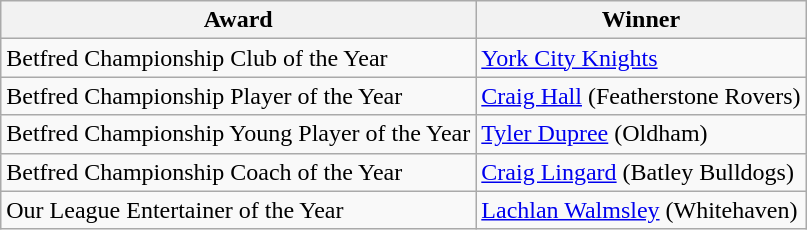<table class="wikitable">
<tr>
<th>Award</th>
<th>Winner</th>
</tr>
<tr>
<td>Betfred Championship Club of the Year</td>
<td> <a href='#'>York City Knights</a></td>
</tr>
<tr>
<td>Betfred Championship Player of the Year</td>
<td> <a href='#'>Craig Hall</a> (Featherstone Rovers)</td>
</tr>
<tr>
<td>Betfred Championship Young Player of the Year</td>
<td> <a href='#'>Tyler Dupree</a> (Oldham)</td>
</tr>
<tr>
<td>Betfred Championship Coach of the Year</td>
<td> <a href='#'>Craig Lingard</a> (Batley Bulldogs)</td>
</tr>
<tr>
<td>Our League Entertainer of the Year</td>
<td> <a href='#'>Lachlan Walmsley</a> (Whitehaven)</td>
</tr>
</table>
